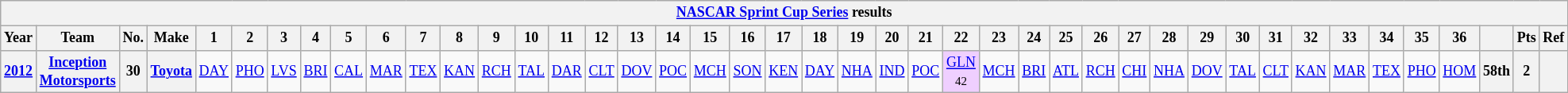<table class="wikitable" style="text-align:center; font-size:75%">
<tr>
<th colspan=46><a href='#'>NASCAR Sprint Cup Series</a> results</th>
</tr>
<tr>
<th>Year</th>
<th>Team</th>
<th>No.</th>
<th>Make</th>
<th>1</th>
<th>2</th>
<th>3</th>
<th>4</th>
<th>5</th>
<th>6</th>
<th>7</th>
<th>8</th>
<th>9</th>
<th>10</th>
<th>11</th>
<th>12</th>
<th>13</th>
<th>14</th>
<th>15</th>
<th>16</th>
<th>17</th>
<th>18</th>
<th>19</th>
<th>20</th>
<th>21</th>
<th>22</th>
<th>23</th>
<th>24</th>
<th>25</th>
<th>26</th>
<th>27</th>
<th>28</th>
<th>29</th>
<th>30</th>
<th>31</th>
<th>32</th>
<th>33</th>
<th>34</th>
<th>35</th>
<th>36</th>
<th></th>
<th>Pts</th>
<th>Ref</th>
</tr>
<tr>
<th><a href='#'>2012</a></th>
<th><a href='#'>Inception Motorsports</a></th>
<th>30</th>
<th><a href='#'>Toyota</a></th>
<td><a href='#'>DAY</a></td>
<td><a href='#'>PHO</a></td>
<td><a href='#'>LVS</a></td>
<td><a href='#'>BRI</a></td>
<td><a href='#'>CAL</a></td>
<td><a href='#'>MAR</a></td>
<td><a href='#'>TEX</a></td>
<td><a href='#'>KAN</a></td>
<td><a href='#'>RCH</a></td>
<td><a href='#'>TAL</a></td>
<td><a href='#'>DAR</a></td>
<td><a href='#'>CLT</a></td>
<td><a href='#'>DOV</a></td>
<td><a href='#'>POC</a></td>
<td><a href='#'>MCH</a></td>
<td><a href='#'>SON</a></td>
<td><a href='#'>KEN</a></td>
<td><a href='#'>DAY</a></td>
<td><a href='#'>NHA</a></td>
<td><a href='#'>IND</a></td>
<td><a href='#'>POC</a></td>
<td style="background:#EFCFFF;"><a href='#'>GLN</a><br><small>42</small></td>
<td><a href='#'>MCH</a></td>
<td><a href='#'>BRI</a></td>
<td><a href='#'>ATL</a></td>
<td><a href='#'>RCH</a></td>
<td><a href='#'>CHI</a></td>
<td><a href='#'>NHA</a></td>
<td><a href='#'>DOV</a></td>
<td><a href='#'>TAL</a></td>
<td><a href='#'>CLT</a></td>
<td><a href='#'>KAN</a></td>
<td><a href='#'>MAR</a></td>
<td><a href='#'>TEX</a></td>
<td><a href='#'>PHO</a></td>
<td><a href='#'>HOM</a></td>
<th>58th</th>
<th>2</th>
<th></th>
</tr>
</table>
